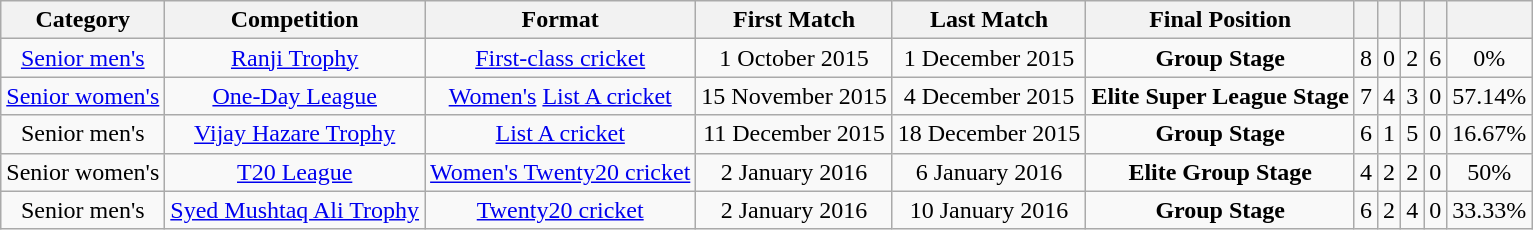<table class="wikitable sortable" style="text-align: center;">
<tr>
<th class="unsortable">Category</th>
<th>Competition</th>
<th>Format</th>
<th>First Match</th>
<th>Last Match</th>
<th>Final Position</th>
<th></th>
<th></th>
<th></th>
<th></th>
<th></th>
</tr>
<tr>
<td><a href='#'>Senior men's</a></td>
<td><a href='#'>Ranji Trophy</a></td>
<td><a href='#'>First-class cricket</a></td>
<td>1 October 2015</td>
<td>1 December 2015</td>
<td><strong>Group Stage</strong></td>
<td>8</td>
<td>0</td>
<td>2</td>
<td>6</td>
<td>0%</td>
</tr>
<tr>
<td><a href='#'>Senior women's</a></td>
<td><a href='#'>One-Day League</a></td>
<td><a href='#'>Women's</a> <a href='#'>List A cricket</a></td>
<td>15 November 2015</td>
<td>4 December 2015</td>
<td><strong>Elite Super League Stage</strong></td>
<td>7</td>
<td>4</td>
<td>3</td>
<td>0</td>
<td>57.14%</td>
</tr>
<tr>
<td>Senior men's</td>
<td><a href='#'>Vijay Hazare Trophy</a></td>
<td><a href='#'>List A cricket</a></td>
<td>11 December 2015</td>
<td>18 December 2015</td>
<td><strong>Group Stage</strong></td>
<td>6</td>
<td>1</td>
<td>5</td>
<td>0</td>
<td>16.67%</td>
</tr>
<tr>
<td>Senior women's</td>
<td><a href='#'>T20 League</a></td>
<td><a href='#'>Women's Twenty20 cricket</a></td>
<td>2 January 2016</td>
<td>6 January 2016</td>
<td><strong>Elite Group Stage</strong></td>
<td>4</td>
<td>2</td>
<td>2</td>
<td>0</td>
<td>50%</td>
</tr>
<tr>
<td>Senior men's</td>
<td><a href='#'>Syed Mushtaq Ali Trophy</a></td>
<td><a href='#'>Twenty20 cricket</a></td>
<td>2 January 2016</td>
<td>10 January 2016</td>
<td><strong>Group Stage</strong></td>
<td>6</td>
<td>2</td>
<td>4</td>
<td>0</td>
<td>33.33%</td>
</tr>
</table>
